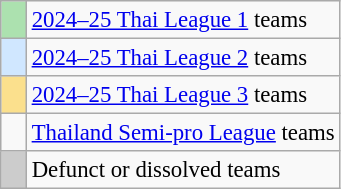<table class="wikitable" style="font-size:95%">
<tr>
<td style="width:10px;background:#ace1af"></td>
<td><a href='#'>2024–25 Thai League 1</a> teams</td>
</tr>
<tr>
<td style="width:10px;background:#D0E7FF"></td>
<td><a href='#'>2024–25 Thai League 2</a> teams</td>
</tr>
<tr>
<td style="width:10px;background:#fbe08d"></td>
<td><a href='#'>2024–25 Thai League 3</a> teams</td>
</tr>
<tr>
<td></td>
<td><a href='#'>Thailand Semi-pro League</a> teams</td>
</tr>
<tr>
<td style="width:10px;background:#cccccc"></td>
<td>Defunct or dissolved teams</td>
</tr>
</table>
